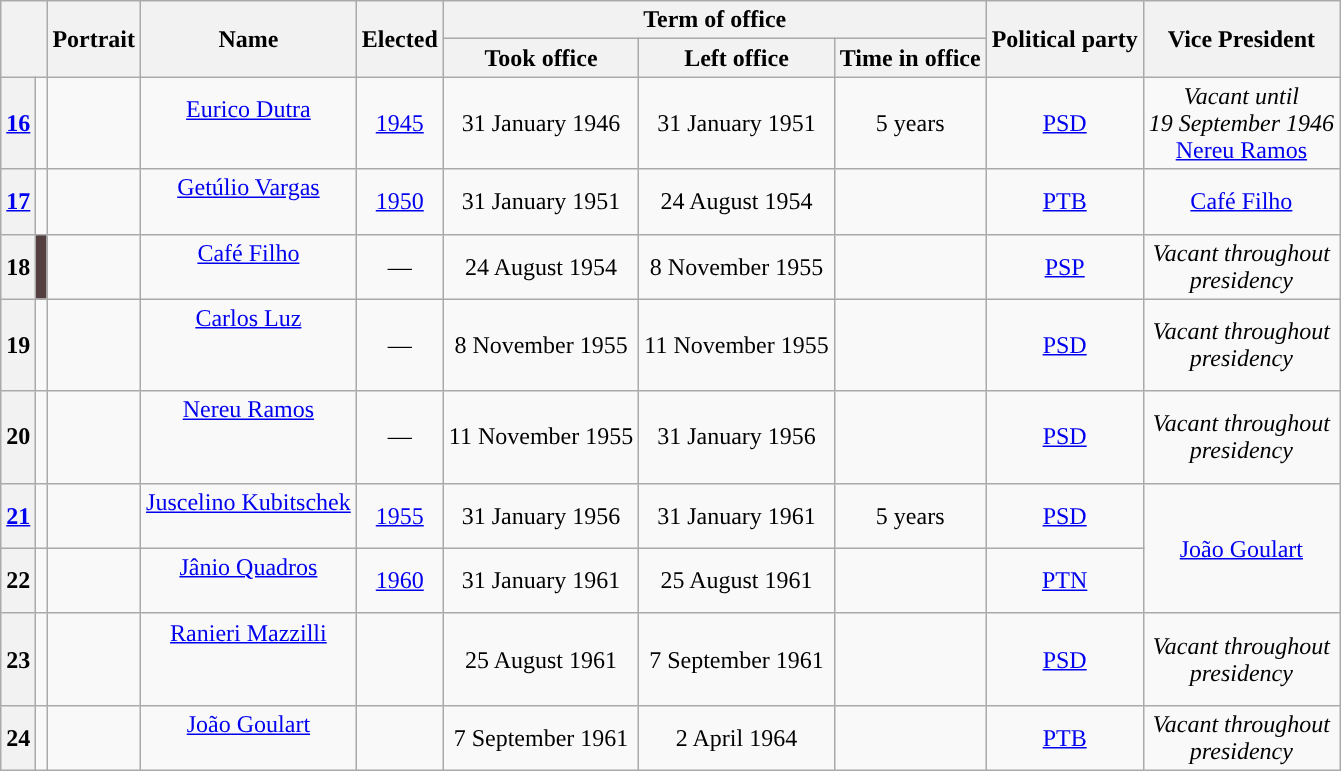<table class="wikitable sticky-header" style=text-align:center;>
<tr>
<th colspan="2" rowspan="2"></th>
<th rowspan="2">Portrait</th>
<th rowspan="2">Name<br></th>
<th rowspan="2">Elected</th>
<th colspan="3">Term of office</th>
<th rowspan="2">Political party</th>
<th rowspan="2">Vice President</th>
</tr>
<tr>
<th>Took office</th>
<th>Left office</th>
<th>Time in office</th>
</tr>
<tr>
<th><a href='#'>16</a></th>
<td style="background-color:"></td>
<td></td>
<td><a href='#'>Eurico Dutra</a><br><br></td>
<td><a href='#'>1945</a></td>
<td>31 January 1946</td>
<td>31 January 1951</td>
<td>5 years</td>
<td><a href='#'>PSD</a></td>
<td><em>Vacant until<br>19 September 1946</em><br><a href='#'>Nereu Ramos</a></td>
</tr>
<tr>
<th><a href='#'>17</a></th>
<td style="background-color:"></td>
<td></td>
<td><a href='#'>Getúlio Vargas</a><br><br></td>
<td><a href='#'>1950</a></td>
<td>31 January 1951</td>
<td>24 August 1954</td>
<td></td>
<td><a href='#'>PTB</a></td>
<td><a href='#'>Café Filho</a></td>
</tr>
<tr>
<th>18</th>
<td style="background-color:#533E40"></td>
<td></td>
<td><a href='#'>Café Filho</a><br><br></td>
<td>—</td>
<td>24 August 1954</td>
<td>8 November 1955</td>
<td></td>
<td><a href='#'>PSP</a></td>
<td><em>Vacant throughout<br>presidency</em></td>
</tr>
<tr>
<th>19</th>
<td style="background-color:"></td>
<td></td>
<td><a href='#'>Carlos Luz</a><br><br><br></td>
<td>—</td>
<td>8 November 1955</td>
<td>11 November 1955</td>
<td></td>
<td><a href='#'>PSD</a></td>
<td><em>Vacant throughout<br>presidency</em></td>
</tr>
<tr>
<th>20</th>
<td style="background-color:"></td>
<td></td>
<td><a href='#'>Nereu Ramos</a><br><br><br></td>
<td>—</td>
<td>11 November 1955</td>
<td>31 January 1956</td>
<td></td>
<td><a href='#'>PSD</a></td>
<td><em>Vacant throughout<br>presidency</em></td>
</tr>
<tr>
<th><a href='#'>21</a></th>
<td style="background-color:"></td>
<td></td>
<td><a href='#'>Juscelino Kubitschek</a><br><br></td>
<td><a href='#'>1955</a></td>
<td>31 January 1956</td>
<td>31 January 1961</td>
<td>5 years</td>
<td><a href='#'>PSD</a></td>
<td rowspan="2"><a href='#'>João Goulart</a></td>
</tr>
<tr>
<th>22</th>
<td style="background-color:"></td>
<td></td>
<td><a href='#'>Jânio Quadros</a><br><br></td>
<td><a href='#'>1960</a></td>
<td>31 January 1961</td>
<td>25 August 1961</td>
<td></td>
<td><a href='#'>PTN</a></td>
</tr>
<tr>
<th>23</th>
<td style="background-color:"></td>
<td></td>
<td><a href='#'>Ranieri Mazzilli</a><br><br><br></td>
<td></td>
<td>25 August 1961</td>
<td>7 September 1961</td>
<td></td>
<td><a href='#'>PSD</a></td>
<td><em>Vacant throughout<br>presidency</em></td>
</tr>
<tr>
<th>24</th>
<td style="background-color:"></td>
<td></td>
<td><a href='#'>João Goulart</a><br><br></td>
<td></td>
<td>7 September 1961</td>
<td>2 April 1964</td>
<td></td>
<td><a href='#'>PTB</a></td>
<td><em>Vacant throughout<br>presidency</em></td>
</tr>
</table>
